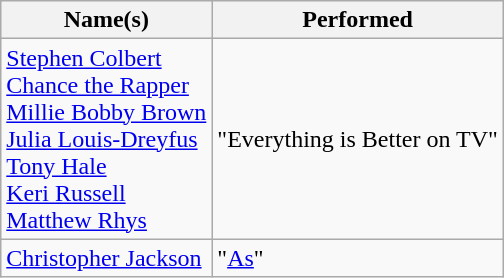<table class="wikitable sortable">
<tr>
<th>Name(s)</th>
<th>Performed</th>
</tr>
<tr>
<td><a href='#'>Stephen Colbert</a><br><a href='#'>Chance the Rapper</a><br><a href='#'>Millie Bobby Brown</a><br><a href='#'>Julia Louis-Dreyfus</a><br><a href='#'>Tony Hale</a><br><a href='#'>Keri Russell</a><br><a href='#'>Matthew Rhys</a></td>
<td>"Everything is Better on TV"</td>
</tr>
<tr>
<td><a href='#'>Christopher Jackson</a></td>
<td>"<a href='#'>As</a>"</td>
</tr>
</table>
